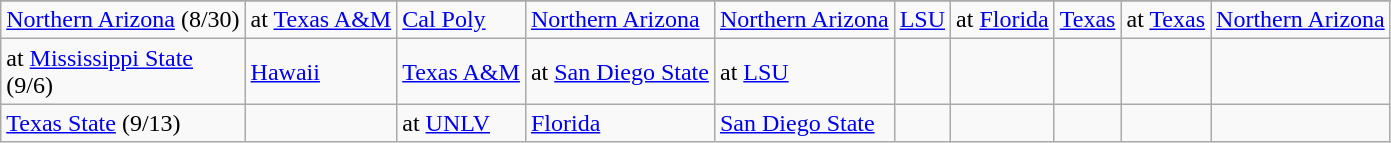<table class="wikitable">
<tr>
</tr>
<tr>
<td><a href='#'>Northern Arizona</a> (8/30)</td>
<td>at <a href='#'>Texas A&M</a></td>
<td><a href='#'>Cal Poly</a></td>
<td><a href='#'>Northern Arizona</a></td>
<td><a href='#'>Northern Arizona</a></td>
<td><a href='#'>LSU</a></td>
<td>at <a href='#'>Florida</a></td>
<td><a href='#'>Texas</a></td>
<td>at <a href='#'>Texas</a></td>
<td><a href='#'>Northern Arizona</a></td>
</tr>
<tr>
<td>at <a href='#'>Mississippi State</a><br>(9/6)</td>
<td><a href='#'>Hawaii</a></td>
<td><a href='#'>Texas A&M</a></td>
<td>at <a href='#'>San Diego State</a></td>
<td>at <a href='#'>LSU</a></td>
<td></td>
<td></td>
<td></td>
<td></td>
<td></td>
</tr>
<tr>
<td><a href='#'>Texas State</a> (9/13)</td>
<td></td>
<td>at <a href='#'>UNLV</a></td>
<td><a href='#'>Florida</a></td>
<td><a href='#'>San Diego State</a></td>
<td></td>
<td></td>
<td></td>
<td></td>
<td></td>
</tr>
</table>
